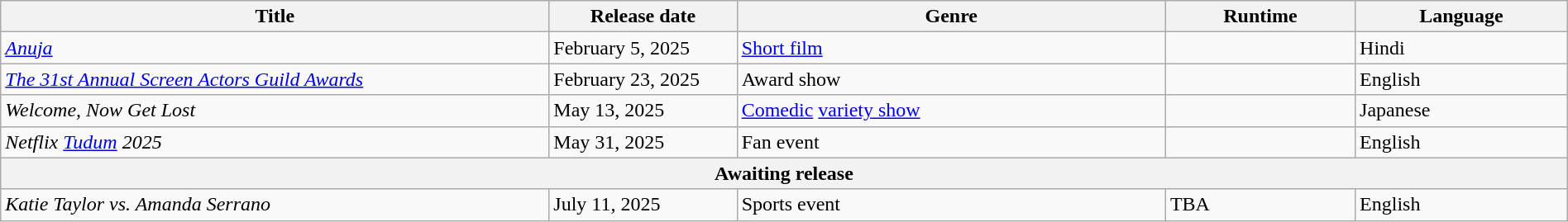<table class="wikitable sortable" style="width:100%">
<tr>
<th style="width:35%;">Title</th>
<th scope="col" style="width:12%;">Release date</th>
<th>Genre</th>
<th>Runtime</th>
<th>Language</th>
</tr>
<tr>
<td><em><a href='#'>Anuja</a></em></td>
<td>February 5, 2025</td>
<td><a href='#'>Short film</a></td>
<td></td>
<td>Hindi</td>
</tr>
<tr>
<td><em><a href='#'>The 31st Annual Screen Actors Guild Awards</a></em></td>
<td>February 23, 2025</td>
<td>Award show</td>
<td></td>
<td>English</td>
</tr>
<tr>
<td><em>Welcome, Now Get Lost</em></td>
<td>May 13, 2025</td>
<td><a href='#'>Comedic</a> <a href='#'>variety show</a></td>
<td></td>
<td>Japanese</td>
</tr>
<tr>
<td><em>Netflix <a href='#'>Tudum</a> 2025</em></td>
<td>May 31, 2025</td>
<td>Fan event</td>
<td></td>
<td>English</td>
</tr>
<tr>
<th colspan="5" data-sort-value="zzz">Awaiting release</th>
</tr>
<tr>
<td><em>Katie Taylor vs. Amanda Serrano</em></td>
<td>July 11, 2025</td>
<td>Sports event</td>
<td>TBA</td>
<td>English</td>
</tr>
</table>
